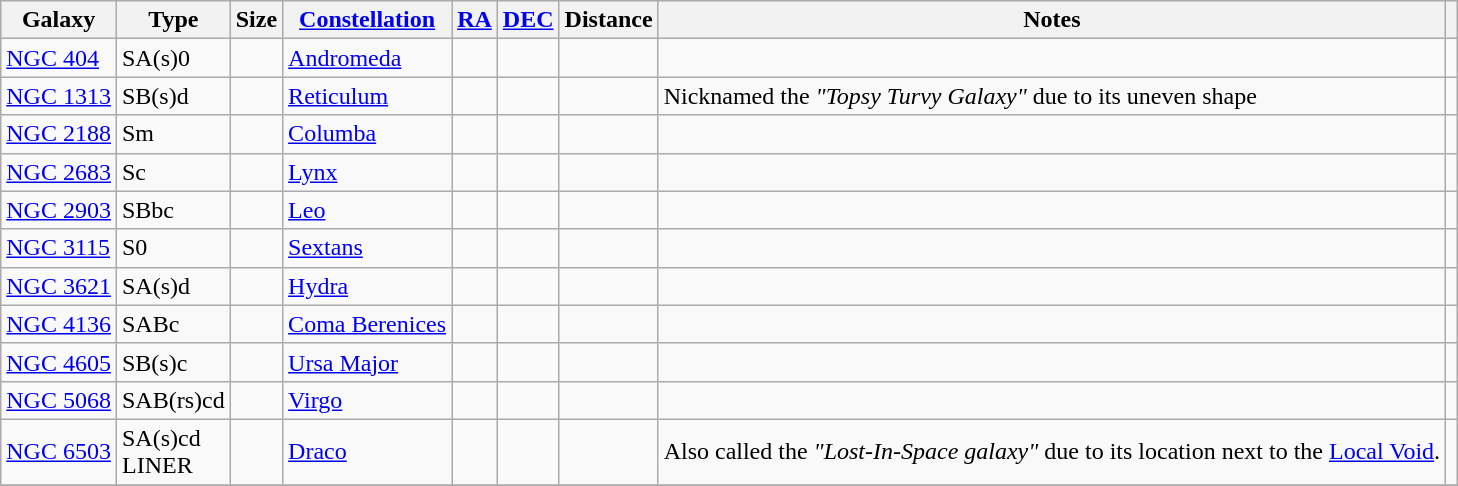<table class=wikitable>
<tr>
<th>Galaxy</th>
<th>Type</th>
<th>Size</th>
<th><a href='#'>Constellation</a></th>
<th><a href='#'>RA</a></th>
<th><a href='#'>DEC</a></th>
<th>Distance</th>
<th>Notes</th>
<th></th>
</tr>
<tr>
<td><a href='#'>NGC 404</a></td>
<td>SA(s)0</td>
<td></td>
<td><a href='#'>Andromeda</a></td>
<td></td>
<td></td>
<td></td>
<td></td>
<td></td>
</tr>
<tr>
<td><a href='#'>NGC 1313</a></td>
<td>SB(s)d</td>
<td></td>
<td><a href='#'>Reticulum</a></td>
<td></td>
<td></td>
<td></td>
<td>Nicknamed the <em>"Topsy Turvy Galaxy"</em> due to its uneven shape</td>
<td></td>
</tr>
<tr>
<td><a href='#'>NGC 2188</a></td>
<td>Sm</td>
<td></td>
<td><a href='#'>Columba</a></td>
<td></td>
<td></td>
<td></td>
<td></td>
<td></td>
</tr>
<tr>
<td><a href='#'>NGC 2683</a></td>
<td>Sc</td>
<td></td>
<td><a href='#'>Lynx</a></td>
<td></td>
<td></td>
<td></td>
<td></td>
<td></td>
</tr>
<tr>
<td><a href='#'>NGC 2903</a></td>
<td>SBbc</td>
<td></td>
<td><a href='#'>Leo</a></td>
<td></td>
<td></td>
<td></td>
<td></td>
<td></td>
</tr>
<tr>
<td><a href='#'>NGC 3115</a></td>
<td>S0</td>
<td></td>
<td><a href='#'>Sextans</a></td>
<td></td>
<td></td>
<td></td>
<td></td>
<td></td>
</tr>
<tr>
<td><a href='#'>NGC 3621</a></td>
<td>SA(s)d</td>
<td></td>
<td><a href='#'>Hydra</a></td>
<td></td>
<td></td>
<td></td>
<td></td>
<td></td>
</tr>
<tr>
<td><a href='#'>NGC 4136</a></td>
<td>SABc</td>
<td></td>
<td><a href='#'>Coma Berenices</a></td>
<td></td>
<td></td>
<td></td>
<td></td>
<td></td>
</tr>
<tr>
<td><a href='#'>NGC 4605</a></td>
<td>SB(s)c</td>
<td></td>
<td><a href='#'>Ursa Major</a></td>
<td></td>
<td></td>
<td></td>
<td></td>
<td></td>
</tr>
<tr>
<td><a href='#'>NGC 5068</a></td>
<td>SAB(rs)cd</td>
<td></td>
<td><a href='#'>Virgo</a></td>
<td></td>
<td></td>
<td></td>
<td></td>
<td></td>
</tr>
<tr>
<td><a href='#'>NGC 6503</a></td>
<td>SA(s)cd <br> LINER</td>
<td></td>
<td><a href='#'>Draco</a></td>
<td></td>
<td></td>
<td></td>
<td>Also called the <em>"Lost-In-Space galaxy"</em> due to its location next to the <a href='#'>Local Void</a>.</td>
<td></td>
</tr>
<tr>
</tr>
</table>
